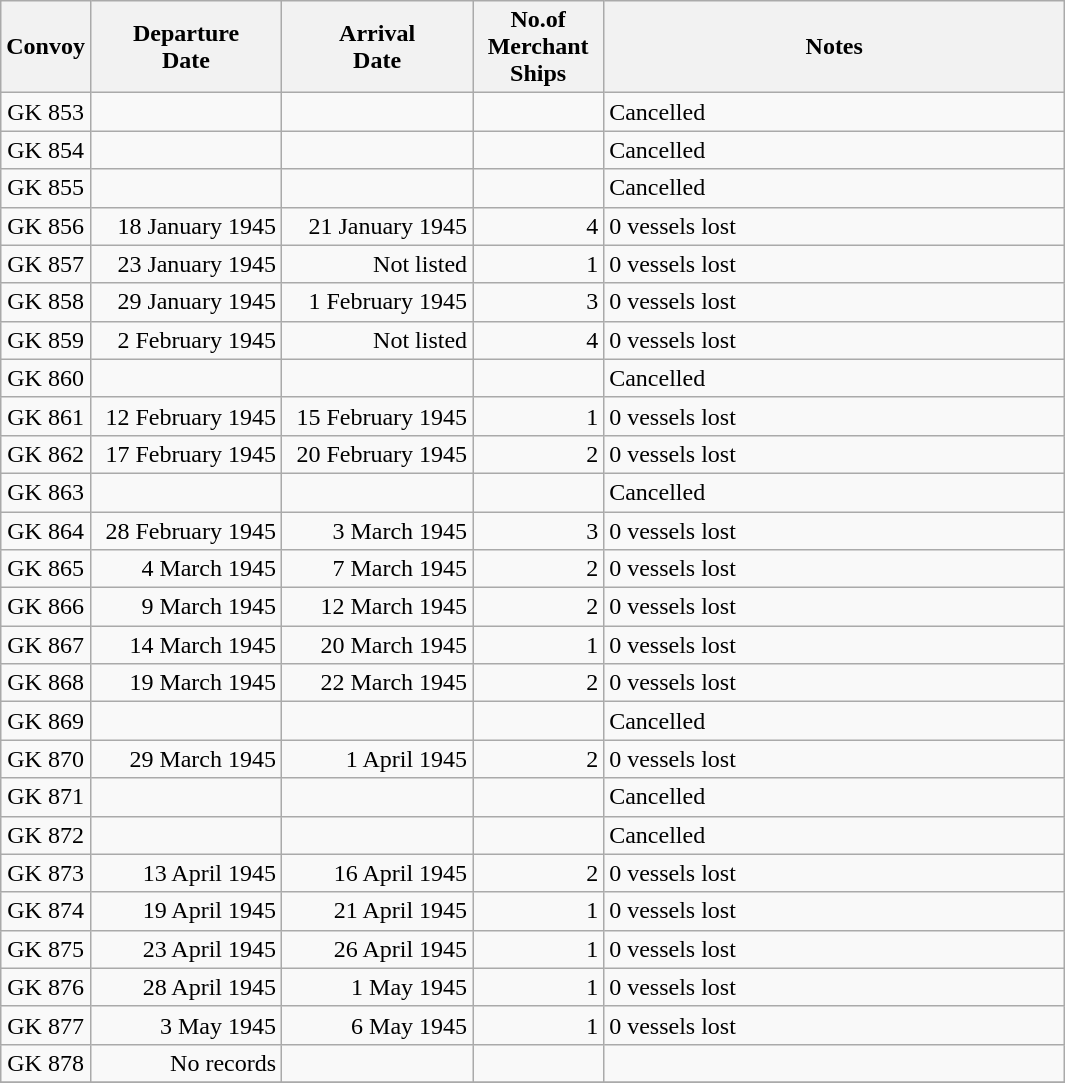<table class="wikitable sortable">
<tr>
<th scope="col" width="50px">Convoy</th>
<th scope="col" width="120px">Departure<br>Date</th>
<th scope="col" width="120px">Arrival<br>Date</th>
<th scope="col" width="80px">No.of Merchant Ships</th>
<th scope="col" width="300px">Notes</th>
</tr>
<tr>
<td align="center">GK 853</td>
<td align="right"></td>
<td align="right"></td>
<td align="right"></td>
<td align="left">Cancelled</td>
</tr>
<tr>
<td align="center">GK 854</td>
<td align="right"></td>
<td align="right"></td>
<td align="right"></td>
<td align="left">Cancelled</td>
</tr>
<tr>
<td align="center">GK 855</td>
<td align="right"></td>
<td align="right"></td>
<td align="right"></td>
<td align="left">Cancelled</td>
</tr>
<tr>
<td align="center">GK 856</td>
<td align="right">18 January 1945</td>
<td align="right">21 January 1945</td>
<td align="right">4</td>
<td align="left">0 vessels lost</td>
</tr>
<tr>
<td align="center">GK 857</td>
<td align="right">23 January 1945</td>
<td align="right">Not listed</td>
<td align="right">1</td>
<td align="left">0 vessels lost</td>
</tr>
<tr>
<td align="center">GK 858</td>
<td align="right">29 January 1945</td>
<td align="right">1 February 1945</td>
<td align="right">3</td>
<td align="left">0 vessels lost</td>
</tr>
<tr>
<td align="center">GK 859</td>
<td align="right">2 February 1945</td>
<td align="right">Not listed</td>
<td align="right">4</td>
<td align="left">0 vessels lost</td>
</tr>
<tr>
<td align="center">GK 860</td>
<td align="right"></td>
<td align="right"></td>
<td align="right"></td>
<td align="left">Cancelled</td>
</tr>
<tr>
<td align="center">GK 861</td>
<td align="right">12 February 1945</td>
<td align="right">15 February 1945</td>
<td align="right">1</td>
<td align="left">0 vessels lost</td>
</tr>
<tr>
<td align="center">GK 862</td>
<td align="right">17 February 1945</td>
<td align="right">20 February 1945</td>
<td align="right">2</td>
<td align="left">0 vessels lost</td>
</tr>
<tr>
<td align="center">GK 863</td>
<td align="right"></td>
<td align="right"></td>
<td align="right"></td>
<td align="left">Cancelled</td>
</tr>
<tr>
<td align="center">GK 864</td>
<td align="right">28 February 1945</td>
<td align="right">3 March 1945</td>
<td align="right">3</td>
<td align="left">0 vessels lost</td>
</tr>
<tr>
<td align="center">GK 865</td>
<td align="right">4 March 1945</td>
<td align="right">7 March 1945</td>
<td align="right">2</td>
<td align="left">0 vessels lost</td>
</tr>
<tr>
<td align="center">GK 866</td>
<td align="right">9 March 1945</td>
<td align="right">12 March 1945</td>
<td align="right">2</td>
<td align="left">0 vessels lost</td>
</tr>
<tr>
<td align="center">GK 867</td>
<td align="right">14 March 1945</td>
<td align="right">20 March 1945</td>
<td align="right">1</td>
<td align="left">0 vessels lost</td>
</tr>
<tr>
<td align="center">GK 868</td>
<td align="right">19 March 1945</td>
<td align="right">22 March 1945</td>
<td align="right">2</td>
<td align="left">0 vessels lost</td>
</tr>
<tr>
<td align="center">GK 869</td>
<td align="right"></td>
<td align="right"></td>
<td align="right"></td>
<td align="left">Cancelled</td>
</tr>
<tr>
<td align="center">GK 870</td>
<td align="right">29 March 1945</td>
<td align="right">1 April 1945</td>
<td align="right">2</td>
<td align="left">0 vessels lost</td>
</tr>
<tr>
<td align="center">GK 871</td>
<td align="right"></td>
<td align="right"></td>
<td align="right"></td>
<td align="left">Cancelled</td>
</tr>
<tr>
<td align="center">GK 872</td>
<td align="right"></td>
<td align="right"></td>
<td align="right"></td>
<td align="left">Cancelled</td>
</tr>
<tr>
<td align="center">GK 873</td>
<td align="right">13 April 1945</td>
<td align="right">16 April 1945</td>
<td align="right">2</td>
<td align="left">0 vessels lost</td>
</tr>
<tr>
<td align="center">GK 874</td>
<td align="right">19 April 1945</td>
<td align="right">21 April 1945</td>
<td align="right">1</td>
<td align="left">0 vessels lost</td>
</tr>
<tr>
<td align="center">GK 875</td>
<td align="right">23 April 1945</td>
<td align="right">26 April 1945</td>
<td align="right">1</td>
<td align="left">0 vessels lost</td>
</tr>
<tr>
<td align="center">GK 876</td>
<td align="right">28 April 1945</td>
<td align="right">1 May 1945</td>
<td align="right">1</td>
<td align="left">0 vessels lost</td>
</tr>
<tr>
<td align="center">GK 877</td>
<td align="right">3 May 1945</td>
<td align="right">6 May 1945</td>
<td align="right">1</td>
<td align="left">0 vessels lost</td>
</tr>
<tr>
<td align="center">GK 878</td>
<td align="right">No records</td>
<td align="right"></td>
<td align="right"></td>
<td align="left"></td>
</tr>
<tr>
</tr>
</table>
